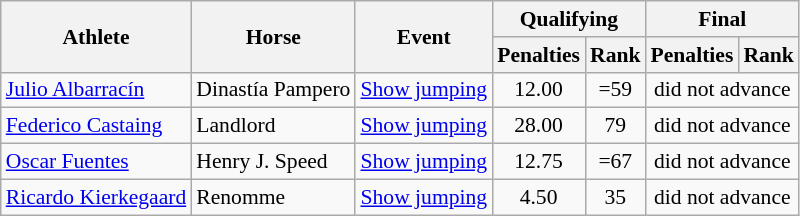<table class=wikitable style="font-size:90%">
<tr>
<th rowspan=2>Athlete</th>
<th rowspan=2>Horse</th>
<th rowspan=2>Event</th>
<th colspan="2">Qualifying</th>
<th colspan="2">Final</th>
</tr>
<tr>
<th>Penalties</th>
<th>Rank</th>
<th>Penalties</th>
<th>Rank</th>
</tr>
<tr>
<td><a href='#'>Julio Albarracín</a></td>
<td>Dinastía Pampero</td>
<td><a href='#'>Show jumping</a></td>
<td align="center">12.00</td>
<td align="center">=59</td>
<td align="center" colspan=2>did not advance</td>
</tr>
<tr>
<td><a href='#'>Federico Castaing</a></td>
<td>Landlord</td>
<td><a href='#'>Show jumping</a></td>
<td align="center">28.00</td>
<td align="center">79</td>
<td align="center" colspan=2>did not advance</td>
</tr>
<tr>
<td><a href='#'>Oscar Fuentes</a></td>
<td>Henry J. Speed</td>
<td><a href='#'>Show jumping</a></td>
<td align="center">12.75</td>
<td align="center">=67</td>
<td align="center" colspan=2>did not advance</td>
</tr>
<tr>
<td><a href='#'>Ricardo Kierkegaard</a></td>
<td>Renomme</td>
<td><a href='#'>Show jumping</a></td>
<td align="center">4.50</td>
<td align="center">35</td>
<td align="center" colspan=2>did not advance</td>
</tr>
</table>
